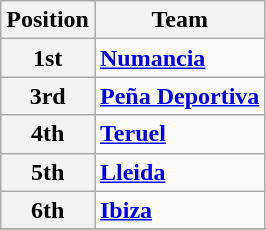<table class="wikitable">
<tr>
<th>Position</th>
<th>Team</th>
</tr>
<tr>
<th>1st</th>
<td><strong><a href='#'>Numancia</a></strong></td>
</tr>
<tr>
<th>3rd</th>
<td><strong><a href='#'>Peña Deportiva</a></strong></td>
</tr>
<tr>
<th>4th</th>
<td><strong><a href='#'>Teruel</a></strong></td>
</tr>
<tr>
<th>5th</th>
<td><strong><a href='#'>Lleida</a></strong></td>
</tr>
<tr>
<th>6th</th>
<td><strong><a href='#'>Ibiza</a></strong></td>
</tr>
<tr>
</tr>
</table>
